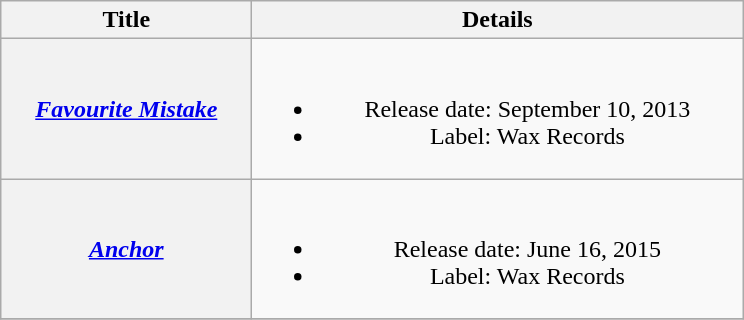<table class="wikitable plainrowheaders" style="text-align:center;">
<tr>
<th style="width:10em;">Title</th>
<th style="width:20em;">Details</th>
</tr>
<tr>
<th scope="row"><em><a href='#'>Favourite Mistake</a></em></th>
<td><br><ul><li>Release date: September 10, 2013</li><li>Label: Wax Records</li></ul></td>
</tr>
<tr>
<th scope="row"><em><a href='#'>Anchor</a></em></th>
<td><br><ul><li>Release date: June 16, 2015</li><li>Label: Wax Records</li></ul></td>
</tr>
<tr>
</tr>
</table>
